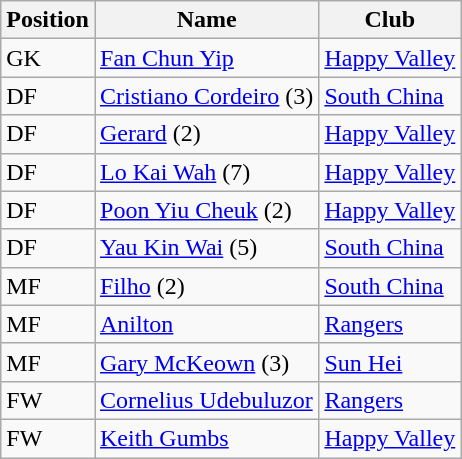<table class="wikitable">
<tr>
<th>Position</th>
<th>Name</th>
<th>Club</th>
</tr>
<tr>
<td>GK</td>
<td> <a href='#'>Fan Chun Yip</a></td>
<td><a href='#'>Happy Valley</a></td>
</tr>
<tr>
<td>DF</td>
<td> <a href='#'>Cristiano Cordeiro</a> (3)</td>
<td><a href='#'>South China</a></td>
</tr>
<tr>
<td>DF</td>
<td> <a href='#'>Gerard</a> (2)</td>
<td><a href='#'>Happy Valley</a></td>
</tr>
<tr>
<td>DF</td>
<td> <a href='#'>Lo Kai Wah</a> (7)</td>
<td><a href='#'>Happy Valley</a></td>
</tr>
<tr>
<td>DF</td>
<td> <a href='#'>Poon Yiu Cheuk</a> (2)</td>
<td><a href='#'>Happy Valley</a></td>
</tr>
<tr>
<td>DF</td>
<td> <a href='#'>Yau Kin Wai</a> (5)</td>
<td><a href='#'>South China</a></td>
</tr>
<tr>
<td>MF</td>
<td> <a href='#'>Filho</a> (2)</td>
<td><a href='#'>South China</a></td>
</tr>
<tr>
<td>MF</td>
<td> <a href='#'>Anilton</a></td>
<td><a href='#'>Rangers</a></td>
</tr>
<tr>
<td>MF</td>
<td> <a href='#'>Gary McKeown</a> (3)</td>
<td><a href='#'>Sun Hei</a></td>
</tr>
<tr>
<td>FW</td>
<td> <a href='#'>Cornelius Udebuluzor</a></td>
<td><a href='#'>Rangers</a></td>
</tr>
<tr>
<td>FW</td>
<td> <a href='#'>Keith Gumbs</a></td>
<td><a href='#'>Happy Valley</a></td>
</tr>
</table>
